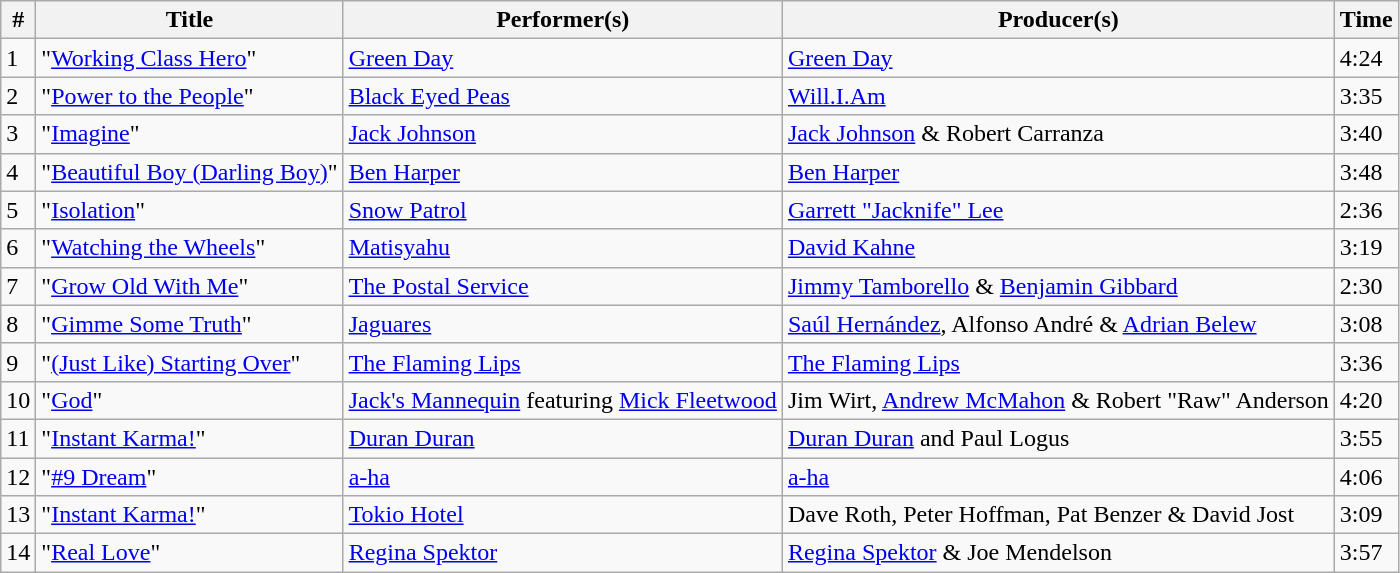<table class="wikitable">
<tr>
<th style="text-align:center;">#</th>
<th style="text-align:center;">Title</th>
<th style="text-align:center;">Performer(s)</th>
<th style="text-align:center;">Producer(s)</th>
<th style="text-align:center;">Time</th>
</tr>
<tr>
<td>1</td>
<td>"<a href='#'>Working Class Hero</a>"</td>
<td><a href='#'>Green Day</a></td>
<td><a href='#'>Green Day</a></td>
<td>4:24</td>
</tr>
<tr>
<td>2</td>
<td>"<a href='#'>Power to the People</a>"</td>
<td><a href='#'>Black Eyed Peas</a></td>
<td><a href='#'>Will.I.Am</a></td>
<td>3:35</td>
</tr>
<tr>
<td>3</td>
<td>"<a href='#'>Imagine</a>"</td>
<td><a href='#'>Jack Johnson</a></td>
<td><a href='#'>Jack Johnson</a> & Robert Carranza</td>
<td>3:40</td>
</tr>
<tr>
<td>4</td>
<td>"<a href='#'>Beautiful Boy (Darling Boy)</a>"</td>
<td><a href='#'>Ben Harper</a></td>
<td><a href='#'>Ben Harper</a></td>
<td>3:48</td>
</tr>
<tr>
<td>5</td>
<td>"<a href='#'>Isolation</a>"</td>
<td><a href='#'>Snow Patrol</a></td>
<td><a href='#'>Garrett "Jacknife" Lee</a></td>
<td>2:36</td>
</tr>
<tr>
<td>6</td>
<td>"<a href='#'>Watching the Wheels</a>"</td>
<td><a href='#'>Matisyahu</a></td>
<td><a href='#'>David Kahne</a></td>
<td>3:19</td>
</tr>
<tr>
<td>7</td>
<td>"<a href='#'>Grow Old With Me</a>"</td>
<td><a href='#'>The Postal Service</a></td>
<td><a href='#'>Jimmy Tamborello</a> & <a href='#'>Benjamin Gibbard</a></td>
<td>2:30</td>
</tr>
<tr>
<td>8</td>
<td>"<a href='#'>Gimme Some Truth</a>"</td>
<td><a href='#'>Jaguares</a></td>
<td><a href='#'>Saúl Hernández</a>, Alfonso André & <a href='#'>Adrian Belew</a></td>
<td>3:08</td>
</tr>
<tr>
<td>9</td>
<td>"<a href='#'>(Just Like) Starting Over</a>"</td>
<td><a href='#'>The Flaming Lips</a></td>
<td><a href='#'>The Flaming Lips</a></td>
<td>3:36</td>
</tr>
<tr>
<td>10</td>
<td>"<a href='#'>God</a>"</td>
<td><a href='#'>Jack's Mannequin</a> featuring <a href='#'>Mick Fleetwood</a></td>
<td>Jim Wirt, <a href='#'>Andrew McMahon</a> & Robert "Raw" Anderson</td>
<td>4:20</td>
</tr>
<tr>
<td>11</td>
<td>"<a href='#'>Instant Karma!</a>"</td>
<td><a href='#'>Duran Duran</a></td>
<td><a href='#'>Duran Duran</a> and Paul Logus</td>
<td>3:55</td>
</tr>
<tr>
<td>12</td>
<td>"<a href='#'>#9 Dream</a>"</td>
<td><a href='#'>a-ha</a></td>
<td><a href='#'>a-ha</a></td>
<td>4:06</td>
</tr>
<tr>
<td>13</td>
<td>"<a href='#'>Instant Karma!</a>"</td>
<td><a href='#'>Tokio Hotel</a></td>
<td>Dave Roth, Peter Hoffman, Pat Benzer & David Jost</td>
<td>3:09</td>
</tr>
<tr>
<td>14</td>
<td>"<a href='#'>Real Love</a>"</td>
<td><a href='#'>Regina Spektor</a></td>
<td><a href='#'>Regina Spektor</a> & Joe Mendelson</td>
<td>3:57</td>
</tr>
</table>
